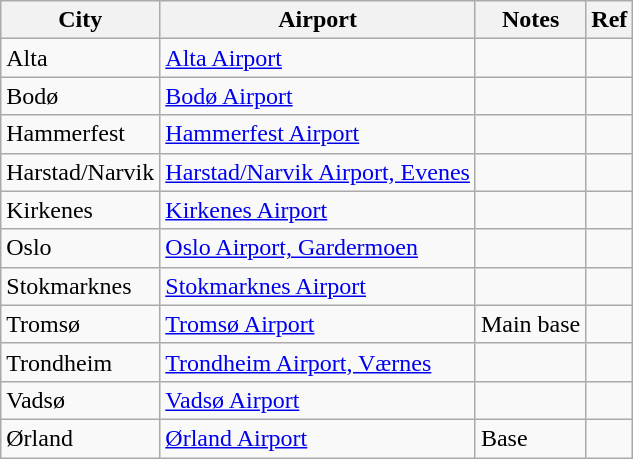<table class="sortable wikitable ">
<tr>
<th>City</th>
<th>Airport</th>
<th>Notes</th>
<th>Ref</th>
</tr>
<tr>
<td>Alta</td>
<td><a href='#'>Alta Airport</a></td>
<td></td>
<td></td>
</tr>
<tr>
<td>Bodø</td>
<td><a href='#'>Bodø Airport</a></td>
<td></td>
<td></td>
</tr>
<tr>
<td>Hammerfest</td>
<td><a href='#'>Hammerfest Airport</a></td>
<td></td>
<td></td>
</tr>
<tr>
<td>Harstad/Narvik</td>
<td><a href='#'>Harstad/Narvik Airport, Evenes</a></td>
<td></td>
<td></td>
</tr>
<tr>
<td>Kirkenes</td>
<td><a href='#'>Kirkenes Airport</a></td>
<td></td>
<td></td>
</tr>
<tr>
<td>Oslo</td>
<td><a href='#'>Oslo Airport, Gardermoen</a></td>
<td></td>
<td></td>
</tr>
<tr>
<td>Stokmarknes</td>
<td><a href='#'>Stokmarknes Airport</a></td>
<td></td>
<td></td>
</tr>
<tr>
<td>Tromsø</td>
<td><a href='#'>Tromsø Airport</a></td>
<td>Main base</td>
<td></td>
</tr>
<tr>
<td>Trondheim</td>
<td><a href='#'>Trondheim Airport, Værnes</a></td>
<td></td>
<td></td>
</tr>
<tr>
<td>Vadsø</td>
<td><a href='#'>Vadsø Airport</a></td>
<td></td>
<td></td>
</tr>
<tr>
<td>Ørland</td>
<td><a href='#'>Ørland Airport</a></td>
<td>Base</td>
<td></td>
</tr>
</table>
